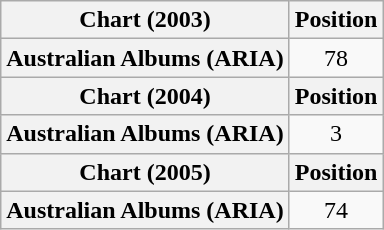<table class="wikitable sortable plainrowheaders" style="text-align:center">
<tr>
<th scope="col">Chart (2003)</th>
<th scope="col">Position</th>
</tr>
<tr>
<th scope="row">Australian Albums (ARIA)</th>
<td>78</td>
</tr>
<tr>
<th scope="col">Chart (2004)</th>
<th scope="col">Position</th>
</tr>
<tr>
<th scope="row">Australian Albums (ARIA)</th>
<td>3</td>
</tr>
<tr>
<th scope="col">Chart (2005)</th>
<th scope="col">Position</th>
</tr>
<tr>
<th scope="row">Australian Albums (ARIA)</th>
<td>74</td>
</tr>
</table>
